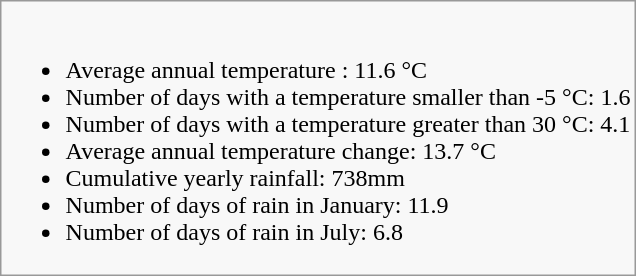<table bgcolor="#F8F8F8" align="center" style="border: 1px solid #999">
<tr>
<td><br><ul><li>Average annual temperature : 11.6 <abbr>°C</abbr></li><li>Number of days with a temperature smaller than -5 <abbr>°C: 1.6</abbr></li><li>Number of days with a temperature greater than 30 <abbr>°C: 4.1</abbr></li><li>Average annual temperature change: 13.7  <abbr>°C</abbr></li><li>Cumulative yearly rainfall: 738mm</li><li>Number of days of rain in January: 11.9</li><li>Number of days of rain in July: 6.8</li></ul></td>
</tr>
</table>
